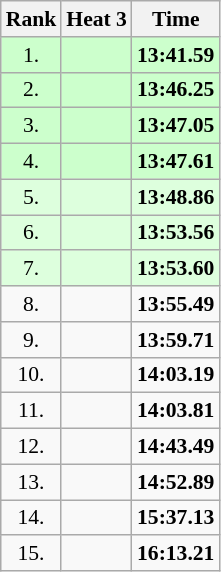<table class="wikitable" style="border-collapse: collapse; font-size: 90%;">
<tr>
<th>Rank</th>
<th>Heat 3</th>
<th>Time</th>
</tr>
<tr style="background:#ccffcc;">
<td align="center">1.</td>
<td></td>
<td align="center"><strong>13:41.59</strong></td>
</tr>
<tr style="background:#ccffcc;">
<td align="center">2.</td>
<td></td>
<td align="center"><strong>13:46.25</strong></td>
</tr>
<tr style="background:#ccffcc;">
<td align="center">3.</td>
<td></td>
<td align="center"><strong>13:47.05</strong></td>
</tr>
<tr style="background:#ccffcc;">
<td align="center">4.</td>
<td></td>
<td align="center"><strong>13:47.61</strong></td>
</tr>
<tr style="background:#ddffdd;">
<td align="center">5.</td>
<td></td>
<td align="center"><strong>13:48.86</strong></td>
</tr>
<tr style="background:#ddffdd;">
<td align="center">6.</td>
<td></td>
<td align="center"><strong>13:53.56</strong></td>
</tr>
<tr style="background:#ddffdd;">
<td align="center">7.</td>
<td></td>
<td align="center"><strong>13:53.60</strong></td>
</tr>
<tr>
<td align="center">8.</td>
<td></td>
<td align="center"><strong>13:55.49</strong></td>
</tr>
<tr>
<td align="center">9.</td>
<td></td>
<td align="center"><strong>13:59.71</strong></td>
</tr>
<tr>
<td align="center">10.</td>
<td></td>
<td align="center"><strong>14:03.19</strong></td>
</tr>
<tr>
<td align="center">11.</td>
<td></td>
<td align="center"><strong>14:03.81</strong></td>
</tr>
<tr>
<td align="center">12.</td>
<td></td>
<td align="center"><strong>14:43.49</strong></td>
</tr>
<tr>
<td align="center">13.</td>
<td></td>
<td align="center"><strong>14:52.89</strong></td>
</tr>
<tr>
<td align="center">14.</td>
<td></td>
<td align="center"><strong>15:37.13</strong></td>
</tr>
<tr>
<td align="center">15.</td>
<td></td>
<td align="center"><strong>16:13.21</strong></td>
</tr>
</table>
